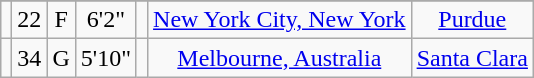<table class="wikitable sortable" style="text-align: center">
<tr align=center>
</tr>
<tr>
<td></td>
<td>22</td>
<td>F</td>
<td>6'2"</td>
<td></td>
<td><a href='#'>New York City, New York</a></td>
<td><a href='#'>Purdue</a></td>
</tr>
<tr>
<td></td>
<td>34</td>
<td>G</td>
<td>5'10"</td>
<td></td>
<td><a href='#'>Melbourne, Australia</a></td>
<td><a href='#'>Santa Clara</a></td>
</tr>
</table>
